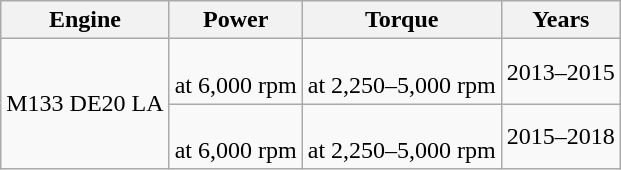<table class="wikitable sortable" style="text-align: center;">
<tr>
<th>Engine</th>
<th>Power</th>
<th>Torque</th>
<th>Years</th>
</tr>
<tr>
<td rowspan="2">M133 DE20 LA</td>
<td> <br> at 6,000 rpm</td>
<td> <br> at 2,250–5,000 rpm</td>
<td>2013–2015</td>
</tr>
<tr>
<td> <br> at 6,000 rpm</td>
<td> <br> at 2,250–5,000 rpm</td>
<td>2015–2018</td>
</tr>
</table>
